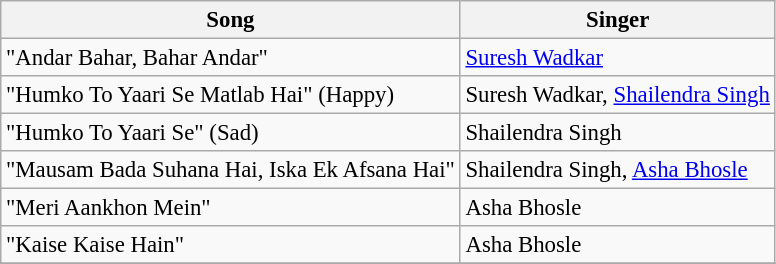<table class="wikitable" style="font-size:95%;">
<tr>
<th>Song</th>
<th>Singer</th>
</tr>
<tr>
<td>"Andar Bahar, Bahar Andar"</td>
<td><a href='#'>Suresh Wadkar</a></td>
</tr>
<tr>
<td>"Humko To Yaari Se Matlab Hai" (Happy)</td>
<td>Suresh Wadkar, <a href='#'>Shailendra Singh</a></td>
</tr>
<tr>
<td>"Humko To Yaari Se" (Sad)</td>
<td>Shailendra Singh</td>
</tr>
<tr>
<td>"Mausam Bada Suhana Hai, Iska Ek Afsana Hai"</td>
<td>Shailendra Singh, <a href='#'>Asha Bhosle</a></td>
</tr>
<tr>
<td>"Meri Aankhon Mein"</td>
<td>Asha Bhosle</td>
</tr>
<tr>
<td>"Kaise Kaise Hain"</td>
<td>Asha Bhosle</td>
</tr>
<tr>
</tr>
</table>
